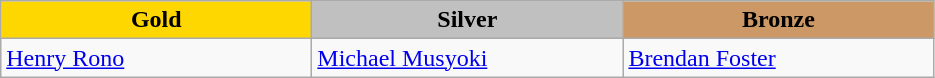<table class="wikitable" style="text-align:left">
<tr align="center">
<td width=200 bgcolor=gold><strong>Gold</strong></td>
<td width=200 bgcolor=silver><strong>Silver</strong></td>
<td width=200 bgcolor=CC9966><strong>Bronze</strong></td>
</tr>
<tr>
<td><a href='#'>Henry Rono</a><br><em></em></td>
<td><a href='#'>Michael Musyoki</a><br><em></em></td>
<td><a href='#'>Brendan Foster</a><br><em></em></td>
</tr>
</table>
